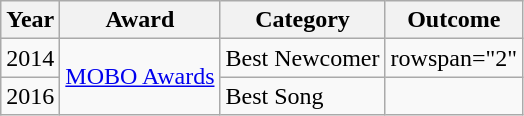<table class="wikitable">
<tr>
<th>Year</th>
<th>Award</th>
<th>Category</th>
<th>Outcome</th>
</tr>
<tr>
<td>2014</td>
<td rowspan="2"><a href='#'>MOBO Awards</a></td>
<td>Best Newcomer</td>
<td>rowspan="2" </td>
</tr>
<tr>
<td>2016</td>
<td>Best Song</td>
</tr>
</table>
